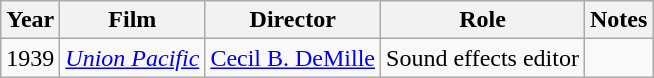<table class="wikitable">
<tr>
<th>Year</th>
<th>Film</th>
<th>Director</th>
<th>Role</th>
<th>Notes</th>
</tr>
<tr>
<td>1939</td>
<td><em><a href='#'>Union Pacific</a></em></td>
<td><a href='#'>Cecil B. DeMille</a></td>
<td>Sound effects editor</td>
<td><small></small></td>
</tr>
</table>
